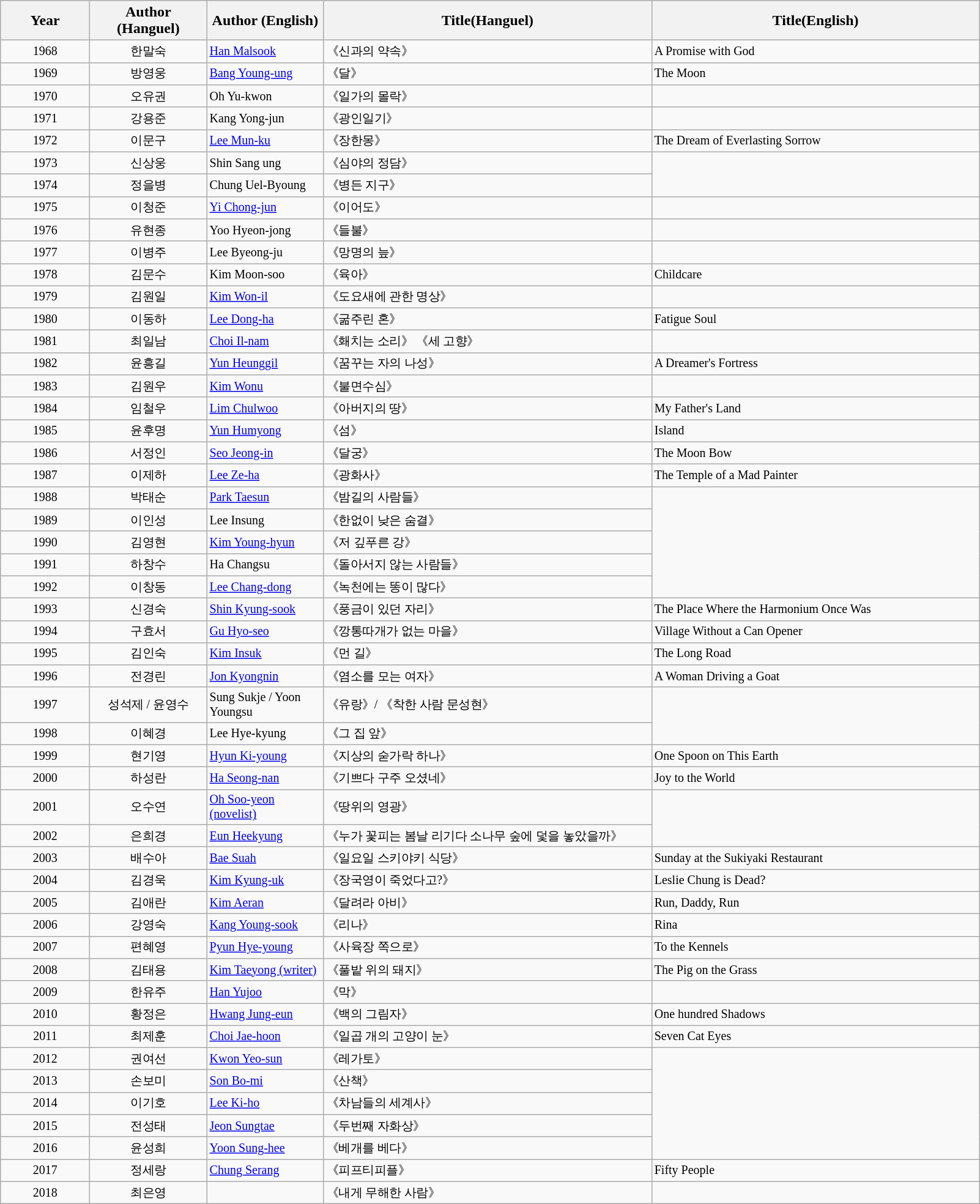<table class="wikitable">
<tr>
<th width="90">Year</th>
<th width="120">Author (Hanguel)</th>
<th width="120">Author (English)</th>
<th width="350">Title(Hanguel)</th>
<th width="350">Title(English)</th>
</tr>
<tr style="font-size:10pt">
<td align="center">1968</td>
<td align="center">한말숙</td>
<td><a href='#'>Han Malsook</a></td>
<td>《신과의 약속》</td>
<td>A Promise with God</td>
</tr>
<tr style="font-size:10pt">
<td align="center">1969</td>
<td align="center">방영웅</td>
<td><a href='#'>Bang Young-ung</a></td>
<td>《달》</td>
<td>The Moon</td>
</tr>
<tr style="font-size:10pt">
<td align="center">1970</td>
<td align="center">오유권</td>
<td>Oh Yu-kwon</td>
<td>《일가의 몰락》</td>
<td></td>
</tr>
<tr style="font-size:10pt">
<td align="center">1971</td>
<td align="center">강용준</td>
<td>Kang Yong-jun</td>
<td>《광인일기》</td>
</tr>
<tr style="font-size:10pt">
<td align="center">1972</td>
<td align="center">이문구</td>
<td><a href='#'>Lee Mun-ku</a></td>
<td>《장한몽》</td>
<td>The Dream of Everlasting Sorrow</td>
</tr>
<tr style="font-size:10pt">
<td align="center">1973</td>
<td align="center">신상웅</td>
<td>Shin Sang ung</td>
<td>《심야의 정담》</td>
</tr>
<tr style="font-size:10pt">
<td align="center">1974</td>
<td align="center">정을병</td>
<td>Chung Uel-Byoung</td>
<td>《병든 지구》</td>
</tr>
<tr style="font-size:10pt">
<td align="center">1975</td>
<td align="center">이청준</td>
<td><a href='#'>Yi Chong-jun</a></td>
<td>《이어도》</td>
<td></td>
</tr>
<tr style="font-size:10pt">
<td align="center">1976</td>
<td align="center">유현종</td>
<td>Yoo Hyeon-jong</td>
<td>《들불》</td>
</tr>
<tr style="font-size:10pt">
<td align="center">1977</td>
<td align="center">이병주</td>
<td>Lee Byeong-ju</td>
<td>《망명의 늪》</td>
<td></td>
</tr>
<tr style="font-size:10pt">
<td align="center">1978</td>
<td align="center">김문수</td>
<td>Kim Moon-soo</td>
<td>《육아》</td>
<td>Childcare</td>
</tr>
<tr style="font-size:10pt">
<td align="center">1979</td>
<td align="center">김원일</td>
<td><a href='#'>Kim Won-il</a></td>
<td>《도요새에 관한 명상》</td>
<td></td>
</tr>
<tr style="font-size:10pt">
<td align="center">1980</td>
<td align="center">이동하</td>
<td><a href='#'>Lee Dong-ha</a></td>
<td>《굶주린 혼》</td>
<td>Fatigue Soul</td>
</tr>
<tr style="font-size:10pt">
<td align="center">1981</td>
<td align="center">최일남</td>
<td><a href='#'>Choi Il-nam</a></td>
<td>《홰치는 소리》 《세 고향》</td>
</tr>
<tr style="font-size:10pt">
<td align="center">1982</td>
<td align="center">윤흥길</td>
<td><a href='#'>Yun Heunggil</a></td>
<td>《꿈꾸는 자의 나성》</td>
<td>A Dreamer's Fortress</td>
</tr>
<tr style="font-size:10pt">
<td align="center">1983</td>
<td align="center">김원우</td>
<td><a href='#'>Kim Wonu</a></td>
<td>《불면수심》</td>
</tr>
<tr style="font-size:10pt">
<td align="center">1984</td>
<td align="center">임철우</td>
<td><a href='#'>Lim Chulwoo</a></td>
<td>《아버지의 땅》</td>
<td>My Father's Land</td>
</tr>
<tr style="font-size:10pt">
<td align="center">1985</td>
<td align="center">윤후명</td>
<td><a href='#'>Yun Humyong</a></td>
<td>《섬》</td>
<td>Island</td>
</tr>
<tr style="font-size:10pt">
<td align="center">1986</td>
<td align="center">서정인</td>
<td><a href='#'>Seo Jeong-in</a></td>
<td>《달궁》</td>
<td>The Moon Bow</td>
</tr>
<tr style="font-size:10pt">
<td align="center">1987</td>
<td align="center">이제하</td>
<td><a href='#'>Lee Ze-ha</a></td>
<td>《광화사》</td>
<td>The Temple of a Mad Painter</td>
</tr>
<tr style="font-size:10pt">
<td align="center">1988</td>
<td align="center">박태순</td>
<td><a href='#'>Park Taesun</a></td>
<td>《밤길의 사람들》</td>
</tr>
<tr style="font-size:10pt">
<td align="center">1989</td>
<td align="center">이인성</td>
<td>Lee Insung</td>
<td>《한없이 낮은 숨결》</td>
</tr>
<tr style="font-size:10pt">
<td align="center">1990</td>
<td align="center">김영현</td>
<td><a href='#'>Kim Young-hyun</a></td>
<td>《저 깊푸른 강》</td>
</tr>
<tr style="font-size:10pt">
<td align="center">1991</td>
<td align="center">하창수</td>
<td>Ha Changsu</td>
<td>《돌아서지 않는 사람들》</td>
</tr>
<tr style="font-size:10pt">
<td align="center">1992</td>
<td align="center">이창동</td>
<td><a href='#'>Lee Chang-dong</a></td>
<td>《녹천에는 똥이 많다》</td>
</tr>
<tr style="font-size:10pt">
<td align="center">1993</td>
<td align="center">신경숙</td>
<td><a href='#'>Shin Kyung-sook</a></td>
<td>《풍금이 있던 자리》</td>
<td>The Place Where the Harmonium Once Was</td>
</tr>
<tr style="font-size:10pt">
<td align="center">1994</td>
<td align="center">구효서</td>
<td><a href='#'>Gu Hyo-seo</a></td>
<td>《깡통따개가 없는 마을》</td>
<td>Village Without a Can Opener</td>
</tr>
<tr style="font-size:10pt">
<td align="center">1995</td>
<td align="center">김인숙</td>
<td><a href='#'>Kim Insuk</a></td>
<td>《먼 길》</td>
<td>The Long Road</td>
</tr>
<tr style="font-size:10pt">
<td align="center">1996</td>
<td align="center">전경린</td>
<td><a href='#'>Jon Kyongnin</a></td>
<td>《염소를 모는 여자》</td>
<td>A Woman Driving a Goat</td>
</tr>
<tr style="font-size:10pt">
<td align="center">1997</td>
<td align="center">성석제 / 윤영수</td>
<td>Sung Sukje / Yoon Youngsu</td>
<td>《유랑》/ 《착한 사람 문성현》</td>
</tr>
<tr style="font-size:10pt">
<td align="center">1998</td>
<td align="center">이혜경</td>
<td>Lee Hye-kyung</td>
<td>《그 집 앞》</td>
</tr>
<tr style="font-size:10pt">
<td align="center">1999</td>
<td align="center">현기영</td>
<td><a href='#'>Hyun Ki-young</a></td>
<td>《지상의 숟가락 하나》</td>
<td>One Spoon on This Earth</td>
</tr>
<tr style="font-size:10pt">
<td align="center">2000</td>
<td align="center">하성란</td>
<td><a href='#'>Ha Seong-nan</a></td>
<td>《기쁘다 구주 오셨네》</td>
<td>Joy to the World</td>
</tr>
<tr style="font-size:10pt">
<td align="center">2001</td>
<td align="center">오수연</td>
<td><a href='#'>Oh Soo-yeon (novelist)</a></td>
<td>《땅위의 영광》</td>
</tr>
<tr style="font-size:10pt">
<td align="center">2002</td>
<td align="center">은희경</td>
<td><a href='#'>Eun Heekyung</a></td>
<td>《누가 꽃피는 봄날 리기다 소나무 숲에 덫을 놓았을까》</td>
</tr>
<tr style="font-size:10pt">
<td align="center">2003</td>
<td align="center">배수아</td>
<td><a href='#'>Bae Suah</a></td>
<td>《일요일 스키야키 식당》</td>
<td>Sunday at the Sukiyaki Restaurant</td>
</tr>
<tr style="font-size:10pt">
<td align="center">2004</td>
<td align="center">김경욱</td>
<td><a href='#'>Kim Kyung-uk</a></td>
<td>《장국영이 죽었다고?》</td>
<td>Leslie Chung is Dead?</td>
</tr>
<tr style="font-size:10pt">
<td align="center">2005</td>
<td align="center">김애란</td>
<td><a href='#'>Kim Aeran</a></td>
<td>《달려라 아비》</td>
<td>Run, Daddy, Run</td>
</tr>
<tr style="font-size:10pt">
<td align="center">2006</td>
<td align="center">강영숙</td>
<td><a href='#'>Kang Young-sook</a></td>
<td>《리나》</td>
<td>Rina</td>
</tr>
<tr style="font-size:10pt">
<td align="center">2007</td>
<td align="center">편혜영</td>
<td><a href='#'>Pyun Hye-young</a></td>
<td>《사육장 쪽으로》</td>
<td>To the Kennels</td>
</tr>
<tr style="font-size:10pt">
<td align="center">2008</td>
<td align="center">김태용</td>
<td><a href='#'>Kim Taeyong (writer)</a></td>
<td>《풀밭 위의 돼지》</td>
<td>The Pig on the Grass</td>
</tr>
<tr style="font-size:10pt">
<td align="center">2009</td>
<td align="center">한유주</td>
<td><a href='#'>Han Yujoo</a></td>
<td>《막》</td>
</tr>
<tr style="font-size:10pt">
<td align="center">2010</td>
<td align="center">황정은</td>
<td><a href='#'>Hwang Jung-eun</a></td>
<td>《백의 그림자》</td>
<td>One hundred Shadows</td>
</tr>
<tr style="font-size:10pt">
<td align="center">2011</td>
<td align="center">최제훈</td>
<td><a href='#'>Choi Jae-hoon</a></td>
<td>《일곱 개의 고양이 눈》</td>
<td>Seven Cat Eyes</td>
</tr>
<tr style="font-size:10pt">
<td align="center">2012</td>
<td align="center">권여선</td>
<td><a href='#'>Kwon Yeo-sun</a></td>
<td>《레가토》</td>
</tr>
<tr style="font-size:10pt">
<td align="center">2013</td>
<td align="center">손보미</td>
<td><a href='#'>Son Bo-mi</a></td>
<td>《산책》</td>
</tr>
<tr style="font-size:10pt">
<td align="center">2014</td>
<td align="center">이기호</td>
<td><a href='#'>Lee Ki-ho</a></td>
<td>《차남들의 세계사》</td>
</tr>
<tr style="font-size:10pt">
<td align="center">2015</td>
<td align="center">전성태</td>
<td><a href='#'>Jeon Sungtae</a></td>
<td>《두번째 자화상》</td>
</tr>
<tr style="font-size:10pt">
<td align="center">2016</td>
<td align="center">윤성희</td>
<td><a href='#'>Yoon Sung-hee</a></td>
<td>《베개를 베다》</td>
</tr>
<tr style="font-size:10pt">
<td align="center">2017</td>
<td align="center">정세랑</td>
<td><a href='#'>Chung Serang</a></td>
<td>《피프티피플》</td>
<td>Fifty People</td>
</tr>
<tr style="font-size:10pt">
<td align="center">2018</td>
<td align="center">최은영</td>
<td></td>
<td>《내게 무해한 사람》</td>
<td></td>
</tr>
</table>
